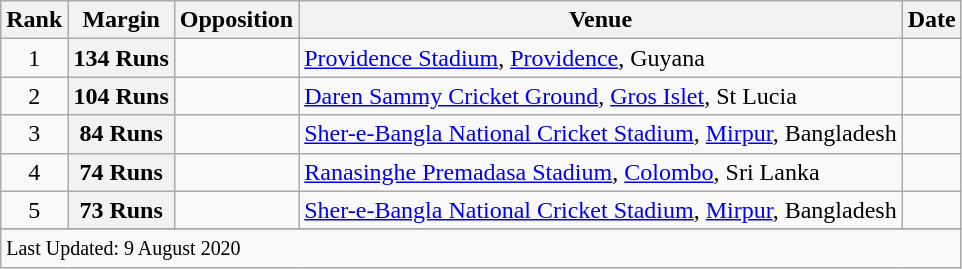<table class="wikitable plainrowheaders sortable">
<tr>
<th scope=col>Rank</th>
<th scope=col>Margin</th>
<th scope=col>Opposition</th>
<th scope=col>Venue</th>
<th scope=col>Date</th>
</tr>
<tr>
<td align=center>1</td>
<th scope=row style=text-align:center;>134 Runs</th>
<td></td>
<td><a href='#'>Providence Stadium</a>, <a href='#'>Providence</a>, Guyana</td>
<td> </td>
</tr>
<tr>
<td align=center>2</td>
<th scope=row style=text-align:center;>104 Runs</th>
<td></td>
<td><a href='#'>Daren Sammy Cricket Ground</a>, <a href='#'>Gros Islet</a>, St Lucia</td>
<td> </td>
</tr>
<tr>
<td align=center>3</td>
<th scope=row style=text-align:center;>84 Runs</th>
<td></td>
<td><a href='#'>Sher-e-Bangla National Cricket Stadium</a>, <a href='#'>Mirpur</a>, Bangladesh</td>
<td> </td>
</tr>
<tr>
<td align=center>4</td>
<th scope=row style=text-align:center;>74 Runs</th>
<td></td>
<td><a href='#'>Ranasinghe Premadasa Stadium</a>, <a href='#'>Colombo</a>, Sri Lanka</td>
<td> </td>
</tr>
<tr>
<td align=center>5</td>
<th scope=row style=text-align:center;>73 Runs</th>
<td></td>
<td><a href='#'>Sher-e-Bangla National Cricket Stadium</a>, <a href='#'>Mirpur</a>, Bangladesh</td>
<td> </td>
</tr>
<tr>
</tr>
<tr class=sortbottom>
<td colspan=6><small>Last Updated: 9 August 2020</small></td>
</tr>
</table>
